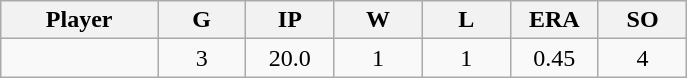<table class="wikitable sortable">
<tr>
<th bgcolor="#DDDDFF" width="16%">Player</th>
<th bgcolor="#DDDDFF" width="9%">G</th>
<th bgcolor="#DDDDFF" width="9%">IP</th>
<th bgcolor="#DDDDFF" width="9%">W</th>
<th bgcolor="#DDDDFF" width="9%">L</th>
<th bgcolor="#DDDDFF" width="9%">ERA</th>
<th bgcolor="#DDDDFF" width="9%">SO</th>
</tr>
<tr align="center">
<td></td>
<td>3</td>
<td>20.0</td>
<td>1</td>
<td>1</td>
<td>0.45</td>
<td>4</td>
</tr>
</table>
